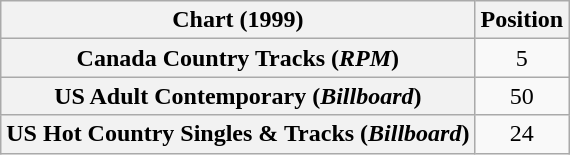<table class="wikitable sortable plainrowheaders" style="text-align:center">
<tr>
<th>Chart (1999)</th>
<th>Position</th>
</tr>
<tr>
<th scope="row">Canada Country Tracks (<em>RPM</em>)</th>
<td>5</td>
</tr>
<tr>
<th scope="row">US Adult Contemporary (<em>Billboard</em>)</th>
<td>50</td>
</tr>
<tr>
<th scope="row">US Hot Country Singles & Tracks (<em>Billboard</em>)</th>
<td>24</td>
</tr>
</table>
